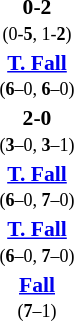<table style="width:100%;" cellspacing="1">
<tr>
<th width=25%></th>
<th width=10%></th>
<th width=25%></th>
</tr>
<tr style=font-size:90%>
<td align=right></td>
<td align=center><strong> 0-2 </strong><br><small>(0-<strong>5</strong>, 1-<strong>2</strong>)</small></td>
<td><strong></strong></td>
</tr>
<tr style=font-size:90%>
<td align=right><strong></strong></td>
<td align=center><strong> <a href='#'>T. Fall</a> </strong><br><small>(<strong>6</strong>–0, <strong>6</strong>–0)</small></td>
<td></td>
</tr>
<tr style=font-size:90%>
<td align=right><strong></strong></td>
<td align=center><strong> 2-0 </strong><br><small>(<strong>3</strong>–0, <strong>3</strong>–1)</small></td>
<td></td>
</tr>
<tr style=font-size:90%>
<td align=right><strong></strong></td>
<td align=center><strong> <a href='#'>T. Fall</a> </strong><br><small>(<strong>6</strong>–0, <strong>7</strong>–0)</small></td>
<td></td>
</tr>
<tr style=font-size:90%>
<td align=right><strong></strong></td>
<td align=center><strong> <a href='#'>T. Fall</a> </strong><br><small>(<strong>6</strong>–0, <strong>7</strong>–0)</small></td>
<td></td>
</tr>
<tr style=font-size:90%>
<td align=right><strong></strong></td>
<td align=center><strong> <a href='#'>Fall</a> </strong><br><small>(<strong>7</strong>–1)</small></td>
<td></td>
</tr>
</table>
